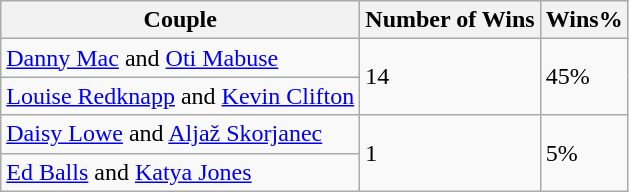<table class="wikitable">
<tr>
<th>Couple</th>
<th>Number of Wins</th>
<th>Wins%</th>
</tr>
<tr>
<td><a href='#'>Danny Mac</a> and <a href='#'>Oti Mabuse</a></td>
<td rowspan="2">14</td>
<td rowspan="2">45%</td>
</tr>
<tr>
<td><a href='#'>Louise Redknapp</a> and <a href='#'>Kevin Clifton</a></td>
</tr>
<tr>
<td><a href='#'>Daisy Lowe</a> and <a href='#'>Aljaž Skorjanec</a></td>
<td rowspan="2">1</td>
<td rowspan="2">5%</td>
</tr>
<tr>
<td><a href='#'>Ed Balls</a> and <a href='#'>Katya Jones</a></td>
</tr>
</table>
